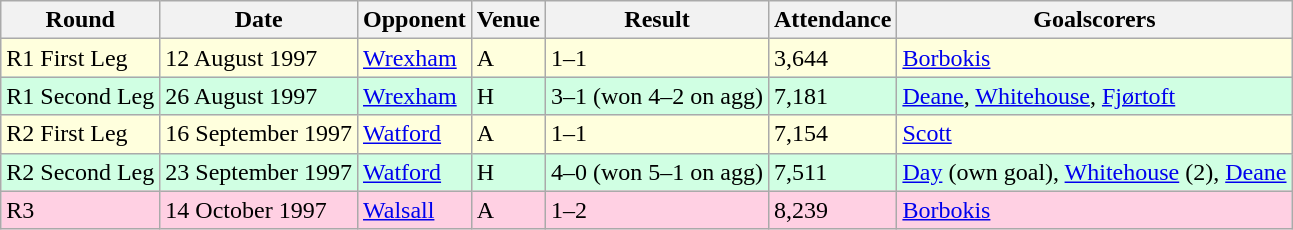<table class="wikitable">
<tr>
<th>Round</th>
<th>Date</th>
<th>Opponent</th>
<th>Venue</th>
<th>Result</th>
<th>Attendance</th>
<th>Goalscorers</th>
</tr>
<tr style="background:#ffd;">
<td>R1 First Leg</td>
<td>12 August 1997</td>
<td><a href='#'>Wrexham</a></td>
<td>A</td>
<td>1–1</td>
<td>3,644</td>
<td><a href='#'>Borbokis</a></td>
</tr>
<tr style="background:#d0ffe3;">
<td>R1 Second Leg</td>
<td>26 August 1997</td>
<td><a href='#'>Wrexham</a></td>
<td>H</td>
<td>3–1 (won 4–2 on agg)</td>
<td>7,181</td>
<td><a href='#'>Deane</a>, <a href='#'>Whitehouse</a>, <a href='#'>Fjørtoft</a></td>
</tr>
<tr style="background:#ffd;">
<td>R2 First Leg</td>
<td>16 September 1997</td>
<td><a href='#'>Watford</a></td>
<td>A</td>
<td>1–1</td>
<td>7,154</td>
<td><a href='#'>Scott</a></td>
</tr>
<tr style="background:#d0ffe3;">
<td>R2 Second Leg</td>
<td>23 September 1997</td>
<td><a href='#'>Watford</a></td>
<td>H</td>
<td>4–0 (won 5–1 on agg)</td>
<td>7,511</td>
<td><a href='#'>Day</a> (own goal), <a href='#'>Whitehouse</a> (2), <a href='#'>Deane</a></td>
</tr>
<tr style="background:#ffd0e3;">
<td>R3</td>
<td>14 October 1997</td>
<td><a href='#'>Walsall</a></td>
<td>A</td>
<td>1–2</td>
<td>8,239</td>
<td><a href='#'>Borbokis</a></td>
</tr>
</table>
